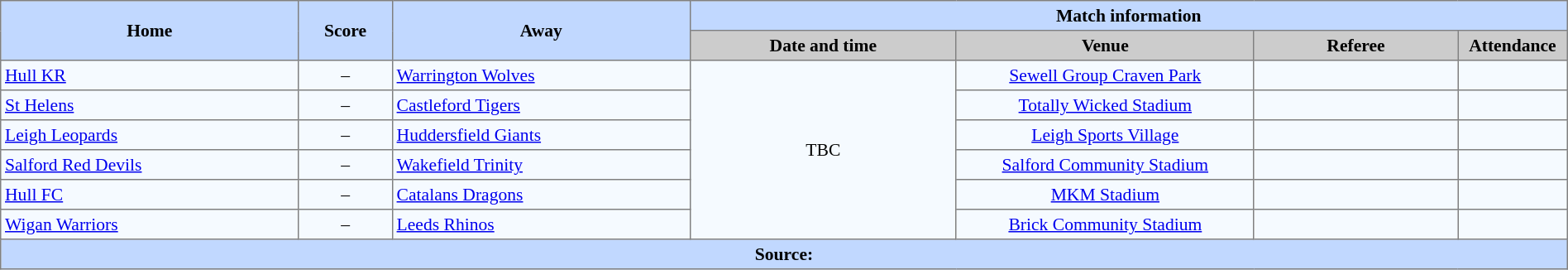<table border=1 style="border-collapse:collapse; font-size:90%; text-align:center;" cellpadding=3 cellspacing=0 width=100%>
<tr style="background:#C1D8ff;">
<th scope="col" rowspan=2 width=19%>Home</th>
<th scope="col" rowspan=2 width=6%>Score</th>
<th scope="col" rowspan=2 width=19%>Away</th>
<th colspan=4>Match information</th>
</tr>
<tr style="background:#CCCCCC;">
<th scope="col" width=17%>Date and time</th>
<th scope="col" width=19%>Venue</th>
<th scope="col" width=13%>Referee</th>
<th scope="col" width=7%>Attendance</th>
</tr>
<tr style="background:#F5FAFF;">
<td style="text-align:left;"> <a href='#'>Hull KR</a></td>
<td>–</td>
<td style="text-align:left;"> <a href='#'>Warrington Wolves</a></td>
<td Rowspan=6>TBC</td>
<td><a href='#'>Sewell Group Craven Park</a></td>
<td></td>
<td></td>
</tr>
<tr style="background:#F5FAFF;">
<td style="text-align:left;"> <a href='#'>St Helens</a></td>
<td>–</td>
<td style="text-align:left;"> <a href='#'>Castleford Tigers</a></td>
<td><a href='#'>Totally Wicked Stadium</a></td>
<td></td>
<td></td>
</tr>
<tr style="background:#F5FAFF;">
<td style="text-align:left;"> <a href='#'>Leigh Leopards</a></td>
<td>–</td>
<td style="text-align:left;"> <a href='#'>Huddersfield Giants</a></td>
<td><a href='#'>Leigh Sports Village</a></td>
<td></td>
<td></td>
</tr>
<tr style="background:#F5FAFF;">
<td style="text-align:left;"> <a href='#'>Salford Red Devils</a></td>
<td>–</td>
<td style="text-align:left;"> <a href='#'>Wakefield Trinity</a></td>
<td><a href='#'>Salford Community Stadium</a></td>
<td></td>
<td></td>
</tr>
<tr style="background:#F5FAFF;">
<td style="text-align:left;"> <a href='#'>Hull FC</a></td>
<td>–</td>
<td style="text-align:left;"> <a href='#'>Catalans Dragons</a></td>
<td><a href='#'>MKM Stadium</a></td>
<td></td>
<td></td>
</tr>
<tr style="background:#F5FAFF;">
<td style="text-align:left;"> <a href='#'>Wigan Warriors</a></td>
<td>–</td>
<td style="text-align:left;"> <a href='#'>Leeds Rhinos</a></td>
<td><a href='#'>Brick Community Stadium</a></td>
<td></td>
<td></td>
</tr>
<tr style="background:#c1d8ff;">
<th colspan=7>Source:</th>
</tr>
</table>
